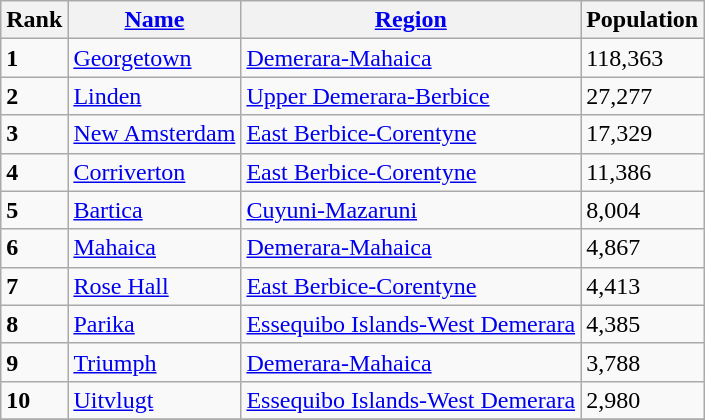<table class="wikitable sortable">
<tr>
<th>Rank</th>
<th><a href='#'>Name</a></th>
<th><a href='#'>Region</a></th>
<th>Population</th>
</tr>
<tr>
<td><strong>1</strong></td>
<td><a href='#'>Georgetown</a></td>
<td><a href='#'>Demerara-Mahaica</a></td>
<td>118,363</td>
</tr>
<tr>
<td><strong>2</strong></td>
<td><a href='#'>Linden</a></td>
<td><a href='#'>Upper Demerara-Berbice</a></td>
<td>27,277</td>
</tr>
<tr>
<td><strong>3</strong></td>
<td><a href='#'>New Amsterdam</a></td>
<td><a href='#'>East Berbice-Corentyne</a></td>
<td>17,329</td>
</tr>
<tr>
<td><strong>4</strong></td>
<td><a href='#'>Corriverton</a></td>
<td><a href='#'>East Berbice-Corentyne</a></td>
<td>11,386</td>
</tr>
<tr>
<td><strong>5</strong></td>
<td><a href='#'>Bartica</a></td>
<td><a href='#'>Cuyuni-Mazaruni</a></td>
<td>8,004</td>
</tr>
<tr>
<td><strong>6</strong></td>
<td><a href='#'>Mahaica</a></td>
<td><a href='#'>Demerara-Mahaica</a></td>
<td>4,867</td>
</tr>
<tr>
<td><strong>7</strong></td>
<td><a href='#'>Rose Hall</a></td>
<td><a href='#'>East Berbice-Corentyne</a></td>
<td>4,413</td>
</tr>
<tr>
<td><strong>8</strong></td>
<td><a href='#'>Parika</a></td>
<td><a href='#'>Essequibo Islands-West Demerara</a></td>
<td>4,385</td>
</tr>
<tr>
<td><strong>9</strong></td>
<td><a href='#'>Triumph</a></td>
<td><a href='#'>Demerara-Mahaica</a></td>
<td>3,788</td>
</tr>
<tr>
<td><strong>10</strong></td>
<td><a href='#'>Uitvlugt</a></td>
<td><a href='#'>Essequibo Islands-West Demerara</a></td>
<td>2,980</td>
</tr>
<tr>
</tr>
</table>
